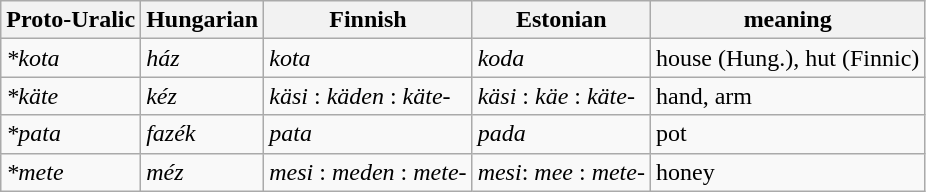<table class="wikitable">
<tr>
<th>Proto-Uralic</th>
<th>Hungarian</th>
<th>Finnish</th>
<th>Estonian</th>
<th>meaning</th>
</tr>
<tr>
<td><em>*kota</em></td>
<td><em>ház</em></td>
<td><em>kota</em></td>
<td><em>koda</em></td>
<td>house (Hung.), hut (Finnic)</td>
</tr>
<tr>
<td><em>*käte</em></td>
<td><em>kéz</em></td>
<td><em>käsi</em> : <em>käden</em> : <em>käte-</em></td>
<td><em>käsi</em> : <em>käe</em> : <em>käte-</em></td>
<td>hand, arm</td>
</tr>
<tr>
<td><em>*pata</em></td>
<td><em>fazék</em></td>
<td><em>pata</em></td>
<td><em>pada</em></td>
<td>pot</td>
</tr>
<tr>
<td><em>*mete</em></td>
<td><em>méz</em></td>
<td><em>mesi</em> : <em>meden</em> : <em>mete-</em></td>
<td><em>mesi</em>: <em>mee</em> : <em>mete-</em></td>
<td>honey</td>
</tr>
</table>
